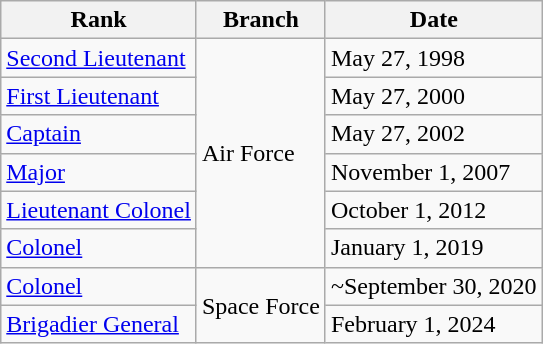<table class="wikitable">
<tr>
<th>Rank</th>
<th>Branch</th>
<th>Date</th>
</tr>
<tr>
<td> <a href='#'>Second Lieutenant</a></td>
<td rowspan=6>Air Force</td>
<td>May 27, 1998</td>
</tr>
<tr>
<td> <a href='#'>First Lieutenant</a></td>
<td>May 27, 2000</td>
</tr>
<tr>
<td> <a href='#'>Captain</a></td>
<td>May 27, 2002</td>
</tr>
<tr>
<td> <a href='#'>Major</a></td>
<td>November 1, 2007</td>
</tr>
<tr>
<td> <a href='#'>Lieutenant Colonel</a></td>
<td>October 1, 2012</td>
</tr>
<tr>
<td> <a href='#'>Colonel</a></td>
<td>January 1, 2019</td>
</tr>
<tr>
<td> <a href='#'>Colonel</a></td>
<td rowspan=2>Space Force</td>
<td>~September 30, 2020</td>
</tr>
<tr>
<td> <a href='#'>Brigadier General</a></td>
<td>February 1, 2024</td>
</tr>
</table>
